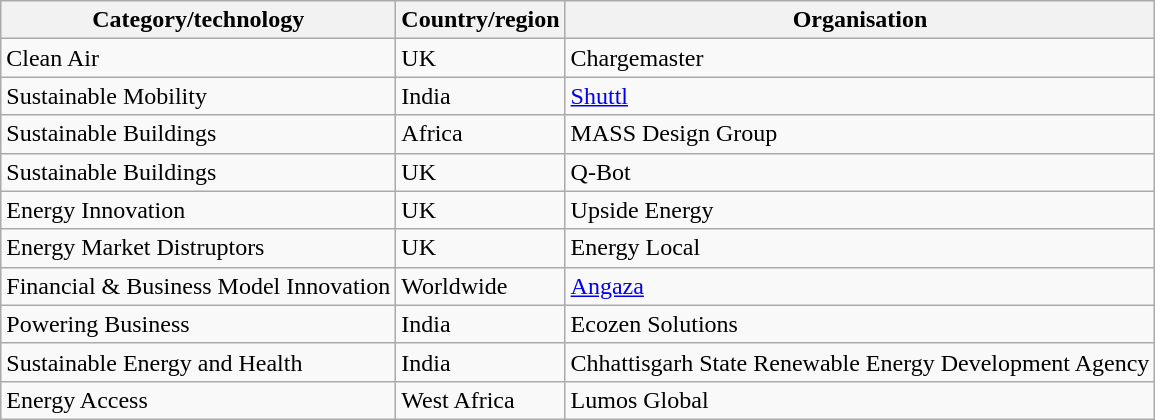<table class="wikitable">
<tr>
<th>Category/technology</th>
<th>Country/region</th>
<th>Organisation</th>
</tr>
<tr>
<td>Clean Air</td>
<td>UK</td>
<td>Chargemaster</td>
</tr>
<tr>
<td>Sustainable Mobility</td>
<td>India</td>
<td><a href='#'>Shuttl</a></td>
</tr>
<tr>
<td>Sustainable Buildings</td>
<td>Africa</td>
<td>MASS Design Group</td>
</tr>
<tr>
<td>Sustainable Buildings</td>
<td>UK</td>
<td>Q-Bot</td>
</tr>
<tr>
<td>Energy Innovation</td>
<td>UK</td>
<td>Upside Energy</td>
</tr>
<tr>
<td>Energy Market Distruptors</td>
<td>UK</td>
<td>Energy Local</td>
</tr>
<tr>
<td>Financial & Business Model Innovation</td>
<td>Worldwide</td>
<td><a href='#'>Angaza</a></td>
</tr>
<tr>
<td>Powering Business</td>
<td>India</td>
<td>Ecozen Solutions</td>
</tr>
<tr>
<td>Sustainable Energy and Health</td>
<td>India</td>
<td>Chhattisgarh State Renewable Energy Development Agency</td>
</tr>
<tr>
<td>Energy Access</td>
<td>West Africa</td>
<td>Lumos Global</td>
</tr>
</table>
